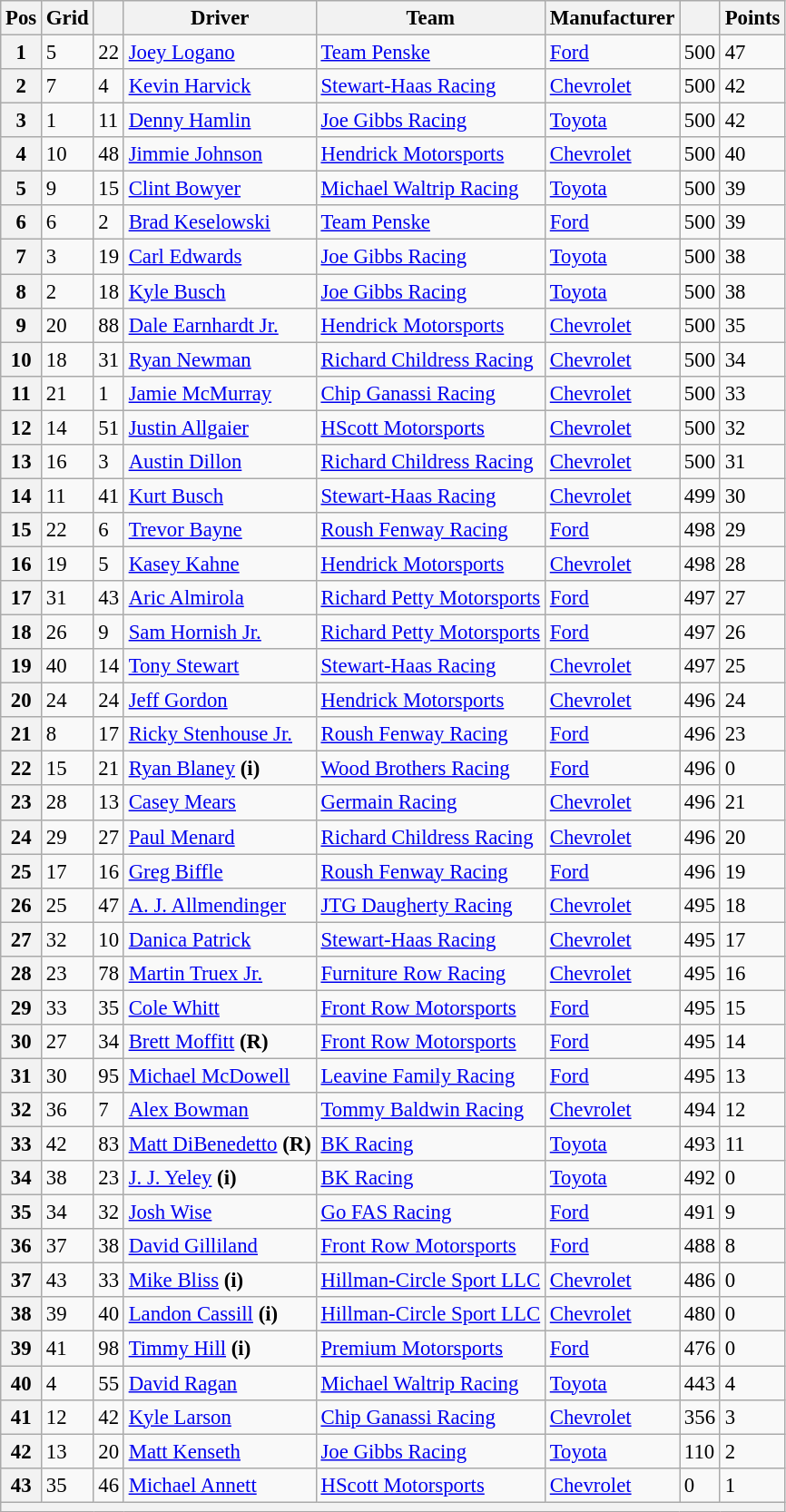<table class="wikitable" style="font-size:95%">
<tr>
<th>Pos</th>
<th>Grid</th>
<th></th>
<th>Driver</th>
<th>Team</th>
<th>Manufacturer</th>
<th></th>
<th>Points</th>
</tr>
<tr>
<th>1</th>
<td>5</td>
<td>22</td>
<td><a href='#'>Joey Logano</a></td>
<td><a href='#'>Team Penske</a></td>
<td><a href='#'>Ford</a></td>
<td>500</td>
<td>47</td>
</tr>
<tr>
<th>2</th>
<td>7</td>
<td>4</td>
<td><a href='#'>Kevin Harvick</a></td>
<td><a href='#'>Stewart-Haas Racing</a></td>
<td><a href='#'>Chevrolet</a></td>
<td>500</td>
<td>42</td>
</tr>
<tr>
<th>3</th>
<td>1</td>
<td>11</td>
<td><a href='#'>Denny Hamlin</a></td>
<td><a href='#'>Joe Gibbs Racing</a></td>
<td><a href='#'>Toyota</a></td>
<td>500</td>
<td>42</td>
</tr>
<tr>
<th>4</th>
<td>10</td>
<td>48</td>
<td><a href='#'>Jimmie Johnson</a></td>
<td><a href='#'>Hendrick Motorsports</a></td>
<td><a href='#'>Chevrolet</a></td>
<td>500</td>
<td>40</td>
</tr>
<tr>
<th>5</th>
<td>9</td>
<td>15</td>
<td><a href='#'>Clint Bowyer</a></td>
<td><a href='#'>Michael Waltrip Racing</a></td>
<td><a href='#'>Toyota</a></td>
<td>500</td>
<td>39</td>
</tr>
<tr>
<th>6</th>
<td>6</td>
<td>2</td>
<td><a href='#'>Brad Keselowski</a></td>
<td><a href='#'>Team Penske</a></td>
<td><a href='#'>Ford</a></td>
<td>500</td>
<td>39</td>
</tr>
<tr>
<th>7</th>
<td>3</td>
<td>19</td>
<td><a href='#'>Carl Edwards</a></td>
<td><a href='#'>Joe Gibbs Racing</a></td>
<td><a href='#'>Toyota</a></td>
<td>500</td>
<td>38</td>
</tr>
<tr>
<th>8</th>
<td>2</td>
<td>18</td>
<td><a href='#'>Kyle Busch</a></td>
<td><a href='#'>Joe Gibbs Racing</a></td>
<td><a href='#'>Toyota</a></td>
<td>500</td>
<td>38</td>
</tr>
<tr>
<th>9</th>
<td>20</td>
<td>88</td>
<td><a href='#'>Dale Earnhardt Jr.</a></td>
<td><a href='#'>Hendrick Motorsports</a></td>
<td><a href='#'>Chevrolet</a></td>
<td>500</td>
<td>35</td>
</tr>
<tr>
<th>10</th>
<td>18</td>
<td>31</td>
<td><a href='#'>Ryan Newman</a></td>
<td><a href='#'>Richard Childress Racing</a></td>
<td><a href='#'>Chevrolet</a></td>
<td>500</td>
<td>34</td>
</tr>
<tr>
<th>11</th>
<td>21</td>
<td>1</td>
<td><a href='#'>Jamie McMurray</a></td>
<td><a href='#'>Chip Ganassi Racing</a></td>
<td><a href='#'>Chevrolet</a></td>
<td>500</td>
<td>33</td>
</tr>
<tr>
<th>12</th>
<td>14</td>
<td>51</td>
<td><a href='#'>Justin Allgaier</a></td>
<td><a href='#'>HScott Motorsports</a></td>
<td><a href='#'>Chevrolet</a></td>
<td>500</td>
<td>32</td>
</tr>
<tr>
<th>13</th>
<td>16</td>
<td>3</td>
<td><a href='#'>Austin Dillon</a></td>
<td><a href='#'>Richard Childress Racing</a></td>
<td><a href='#'>Chevrolet</a></td>
<td>500</td>
<td>31</td>
</tr>
<tr>
<th>14</th>
<td>11</td>
<td>41</td>
<td><a href='#'>Kurt Busch</a></td>
<td><a href='#'>Stewart-Haas Racing</a></td>
<td><a href='#'>Chevrolet</a></td>
<td>499</td>
<td>30</td>
</tr>
<tr>
<th>15</th>
<td>22</td>
<td>6</td>
<td><a href='#'>Trevor Bayne</a></td>
<td><a href='#'>Roush Fenway Racing</a></td>
<td><a href='#'>Ford</a></td>
<td>498</td>
<td>29</td>
</tr>
<tr>
<th>16</th>
<td>19</td>
<td>5</td>
<td><a href='#'>Kasey Kahne</a></td>
<td><a href='#'>Hendrick Motorsports</a></td>
<td><a href='#'>Chevrolet</a></td>
<td>498</td>
<td>28</td>
</tr>
<tr>
<th>17</th>
<td>31</td>
<td>43</td>
<td><a href='#'>Aric Almirola</a></td>
<td><a href='#'>Richard Petty Motorsports</a></td>
<td><a href='#'>Ford</a></td>
<td>497</td>
<td>27</td>
</tr>
<tr>
<th>18</th>
<td>26</td>
<td>9</td>
<td><a href='#'>Sam Hornish Jr.</a></td>
<td><a href='#'>Richard Petty Motorsports</a></td>
<td><a href='#'>Ford</a></td>
<td>497</td>
<td>26</td>
</tr>
<tr>
<th>19</th>
<td>40</td>
<td>14</td>
<td><a href='#'>Tony Stewart</a></td>
<td><a href='#'>Stewart-Haas Racing</a></td>
<td><a href='#'>Chevrolet</a></td>
<td>497</td>
<td>25</td>
</tr>
<tr>
<th>20</th>
<td>24</td>
<td>24</td>
<td><a href='#'>Jeff Gordon</a></td>
<td><a href='#'>Hendrick Motorsports</a></td>
<td><a href='#'>Chevrolet</a></td>
<td>496</td>
<td>24</td>
</tr>
<tr>
<th>21</th>
<td>8</td>
<td>17</td>
<td><a href='#'>Ricky Stenhouse Jr.</a></td>
<td><a href='#'>Roush Fenway Racing</a></td>
<td><a href='#'>Ford</a></td>
<td>496</td>
<td>23</td>
</tr>
<tr>
<th>22</th>
<td>15</td>
<td>21</td>
<td><a href='#'>Ryan Blaney</a> <strong>(i)</strong></td>
<td><a href='#'>Wood Brothers Racing</a></td>
<td><a href='#'>Ford</a></td>
<td>496</td>
<td>0</td>
</tr>
<tr>
<th>23</th>
<td>28</td>
<td>13</td>
<td><a href='#'>Casey Mears</a></td>
<td><a href='#'>Germain Racing</a></td>
<td><a href='#'>Chevrolet</a></td>
<td>496</td>
<td>21</td>
</tr>
<tr>
<th>24</th>
<td>29</td>
<td>27</td>
<td><a href='#'>Paul Menard</a></td>
<td><a href='#'>Richard Childress Racing</a></td>
<td><a href='#'>Chevrolet</a></td>
<td>496</td>
<td>20</td>
</tr>
<tr>
<th>25</th>
<td>17</td>
<td>16</td>
<td><a href='#'>Greg Biffle</a></td>
<td><a href='#'>Roush Fenway Racing</a></td>
<td><a href='#'>Ford</a></td>
<td>496</td>
<td>19</td>
</tr>
<tr>
<th>26</th>
<td>25</td>
<td>47</td>
<td><a href='#'>A. J. Allmendinger</a></td>
<td><a href='#'>JTG Daugherty Racing</a></td>
<td><a href='#'>Chevrolet</a></td>
<td>495</td>
<td>18</td>
</tr>
<tr>
<th>27</th>
<td>32</td>
<td>10</td>
<td><a href='#'>Danica Patrick</a></td>
<td><a href='#'>Stewart-Haas Racing</a></td>
<td><a href='#'>Chevrolet</a></td>
<td>495</td>
<td>17</td>
</tr>
<tr>
<th>28</th>
<td>23</td>
<td>78</td>
<td><a href='#'>Martin Truex Jr.</a></td>
<td><a href='#'>Furniture Row Racing</a></td>
<td><a href='#'>Chevrolet</a></td>
<td>495</td>
<td>16</td>
</tr>
<tr>
<th>29</th>
<td>33</td>
<td>35</td>
<td><a href='#'>Cole Whitt</a></td>
<td><a href='#'>Front Row Motorsports</a></td>
<td><a href='#'>Ford</a></td>
<td>495</td>
<td>15</td>
</tr>
<tr>
<th>30</th>
<td>27</td>
<td>34</td>
<td><a href='#'>Brett Moffitt</a> <strong>(R)</strong></td>
<td><a href='#'>Front Row Motorsports</a></td>
<td><a href='#'>Ford</a></td>
<td>495</td>
<td>14</td>
</tr>
<tr>
<th>31</th>
<td>30</td>
<td>95</td>
<td><a href='#'>Michael McDowell</a></td>
<td><a href='#'>Leavine Family Racing</a></td>
<td><a href='#'>Ford</a></td>
<td>495</td>
<td>13</td>
</tr>
<tr>
<th>32</th>
<td>36</td>
<td>7</td>
<td><a href='#'>Alex Bowman</a></td>
<td><a href='#'>Tommy Baldwin Racing</a></td>
<td><a href='#'>Chevrolet</a></td>
<td>494</td>
<td>12</td>
</tr>
<tr>
<th>33</th>
<td>42</td>
<td>83</td>
<td><a href='#'>Matt DiBenedetto</a> <strong>(R)</strong></td>
<td><a href='#'>BK Racing</a></td>
<td><a href='#'>Toyota</a></td>
<td>493</td>
<td>11</td>
</tr>
<tr>
<th>34</th>
<td>38</td>
<td>23</td>
<td><a href='#'>J. J. Yeley</a> <strong>(i)</strong></td>
<td><a href='#'>BK Racing</a></td>
<td><a href='#'>Toyota</a></td>
<td>492</td>
<td>0</td>
</tr>
<tr>
<th>35</th>
<td>34</td>
<td>32</td>
<td><a href='#'>Josh Wise</a></td>
<td><a href='#'>Go FAS Racing</a></td>
<td><a href='#'>Ford</a></td>
<td>491</td>
<td>9</td>
</tr>
<tr>
<th>36</th>
<td>37</td>
<td>38</td>
<td><a href='#'>David Gilliland</a></td>
<td><a href='#'>Front Row Motorsports</a></td>
<td><a href='#'>Ford</a></td>
<td>488</td>
<td>8</td>
</tr>
<tr>
<th>37</th>
<td>43</td>
<td>33</td>
<td><a href='#'>Mike Bliss</a> <strong>(i)</strong></td>
<td><a href='#'>Hillman-Circle Sport LLC</a></td>
<td><a href='#'>Chevrolet</a></td>
<td>486</td>
<td>0</td>
</tr>
<tr>
<th>38</th>
<td>39</td>
<td>40</td>
<td><a href='#'>Landon Cassill</a> <strong>(i)</strong></td>
<td><a href='#'>Hillman-Circle Sport LLC</a></td>
<td><a href='#'>Chevrolet</a></td>
<td>480</td>
<td>0</td>
</tr>
<tr>
<th>39</th>
<td>41</td>
<td>98</td>
<td><a href='#'>Timmy Hill</a> <strong>(i)</strong></td>
<td><a href='#'>Premium Motorsports</a></td>
<td><a href='#'>Ford</a></td>
<td>476</td>
<td>0</td>
</tr>
<tr>
<th>40</th>
<td>4</td>
<td>55</td>
<td><a href='#'>David Ragan</a></td>
<td><a href='#'>Michael Waltrip Racing</a></td>
<td><a href='#'>Toyota</a></td>
<td>443</td>
<td>4</td>
</tr>
<tr>
<th>41</th>
<td>12</td>
<td>42</td>
<td><a href='#'>Kyle Larson</a></td>
<td><a href='#'>Chip Ganassi Racing</a></td>
<td><a href='#'>Chevrolet</a></td>
<td>356</td>
<td>3</td>
</tr>
<tr>
<th>42</th>
<td>13</td>
<td>20</td>
<td><a href='#'>Matt Kenseth</a></td>
<td><a href='#'>Joe Gibbs Racing</a></td>
<td><a href='#'>Toyota</a></td>
<td>110</td>
<td>2</td>
</tr>
<tr>
<th>43</th>
<td>35</td>
<td>46</td>
<td><a href='#'>Michael Annett</a></td>
<td><a href='#'>HScott Motorsports</a></td>
<td><a href='#'>Chevrolet</a></td>
<td>0</td>
<td>1</td>
</tr>
<tr>
<th colspan="8"></th>
</tr>
</table>
